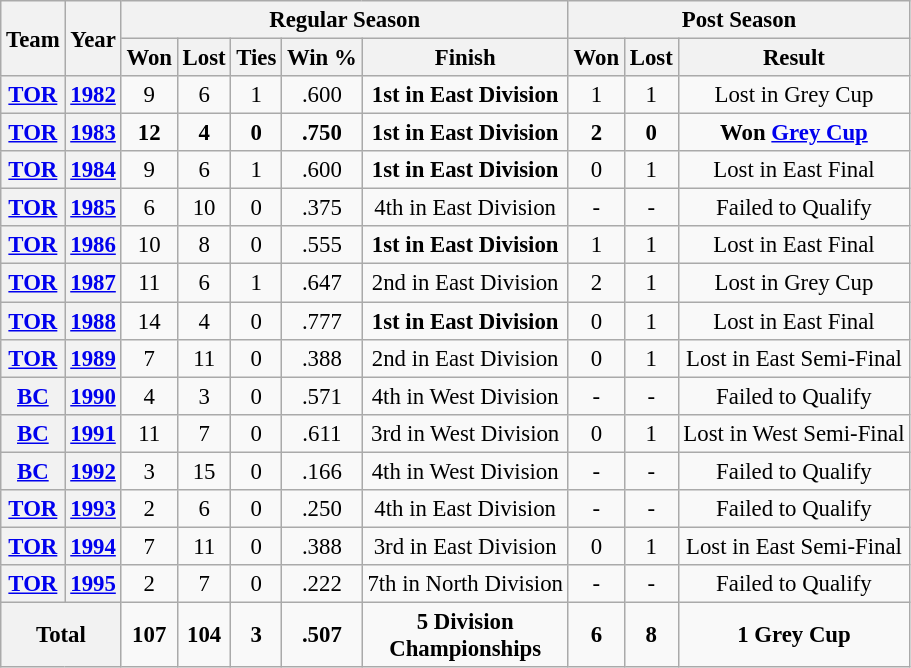<table class="wikitable" style="font-size: 95%; text-align:center;">
<tr>
<th rowspan="2">Team</th>
<th rowspan="2">Year</th>
<th colspan="5">Regular Season</th>
<th colspan="4">Post Season</th>
</tr>
<tr>
<th>Won</th>
<th>Lost</th>
<th>Ties</th>
<th>Win %</th>
<th>Finish</th>
<th>Won</th>
<th>Lost</th>
<th>Result</th>
</tr>
<tr>
<th><a href='#'>TOR</a></th>
<th><a href='#'>1982</a></th>
<td>9</td>
<td>6</td>
<td>1</td>
<td>.600</td>
<td><strong>1st in East Division</strong></td>
<td>1</td>
<td>1</td>
<td>Lost in Grey Cup</td>
</tr>
<tr>
<th><a href='#'>TOR</a></th>
<th><a href='#'>1983</a></th>
<td><strong>12</strong></td>
<td><strong>4</strong></td>
<td><strong>0</strong></td>
<td><strong>.750</strong></td>
<td><strong>1st in East Division</strong></td>
<td><strong>2</strong></td>
<td><strong>0</strong></td>
<td><strong>Won <a href='#'>Grey Cup</a></strong></td>
</tr>
<tr>
<th><a href='#'>TOR</a></th>
<th><a href='#'>1984</a></th>
<td>9</td>
<td>6</td>
<td>1</td>
<td>.600</td>
<td><strong>1st in East Division</strong></td>
<td>0</td>
<td>1</td>
<td>Lost in East Final</td>
</tr>
<tr>
<th><a href='#'>TOR</a></th>
<th><a href='#'>1985</a></th>
<td>6</td>
<td>10</td>
<td>0</td>
<td>.375</td>
<td>4th in East Division</td>
<td>-</td>
<td>-</td>
<td>Failed to Qualify</td>
</tr>
<tr>
<th><a href='#'>TOR</a></th>
<th><a href='#'>1986</a></th>
<td>10</td>
<td>8</td>
<td>0</td>
<td>.555</td>
<td><strong>1st in East Division</strong></td>
<td>1</td>
<td>1</td>
<td>Lost in East Final</td>
</tr>
<tr>
<th><a href='#'>TOR</a></th>
<th><a href='#'>1987</a></th>
<td>11</td>
<td>6</td>
<td>1</td>
<td>.647</td>
<td>2nd in East Division</td>
<td>2</td>
<td>1</td>
<td>Lost in Grey Cup</td>
</tr>
<tr>
<th><a href='#'>TOR</a></th>
<th><a href='#'>1988</a></th>
<td>14</td>
<td>4</td>
<td>0</td>
<td>.777</td>
<td><strong>1st in East Division</strong></td>
<td>0</td>
<td>1</td>
<td>Lost in East Final</td>
</tr>
<tr>
<th><a href='#'>TOR</a></th>
<th><a href='#'>1989</a></th>
<td>7</td>
<td>11</td>
<td>0</td>
<td>.388</td>
<td>2nd in East Division</td>
<td>0</td>
<td>1</td>
<td>Lost in East Semi-Final</td>
</tr>
<tr>
<th><a href='#'>BC</a></th>
<th><a href='#'>1990</a></th>
<td>4</td>
<td>3</td>
<td>0</td>
<td>.571</td>
<td>4th in West Division</td>
<td>-</td>
<td>-</td>
<td>Failed to Qualify</td>
</tr>
<tr>
<th><a href='#'>BC</a></th>
<th><a href='#'>1991</a></th>
<td>11</td>
<td>7</td>
<td>0</td>
<td>.611</td>
<td>3rd in West Division</td>
<td>0</td>
<td>1</td>
<td>Lost in West Semi-Final</td>
</tr>
<tr>
<th><a href='#'>BC</a></th>
<th><a href='#'>1992</a></th>
<td>3</td>
<td>15</td>
<td>0</td>
<td>.166</td>
<td>4th in West Division</td>
<td>-</td>
<td>-</td>
<td>Failed to Qualify</td>
</tr>
<tr>
<th><a href='#'>TOR</a></th>
<th><a href='#'>1993</a></th>
<td>2</td>
<td>6</td>
<td>0</td>
<td>.250</td>
<td>4th in East Division</td>
<td>-</td>
<td>-</td>
<td>Failed to Qualify</td>
</tr>
<tr>
<th><a href='#'>TOR</a></th>
<th><a href='#'>1994</a></th>
<td>7</td>
<td>11</td>
<td>0</td>
<td>.388</td>
<td>3rd in East Division</td>
<td>0</td>
<td>1</td>
<td>Lost in East Semi-Final</td>
</tr>
<tr>
<th><a href='#'>TOR</a></th>
<th><a href='#'>1995</a></th>
<td>2</td>
<td>7</td>
<td>0</td>
<td>.222</td>
<td>7th in North Division</td>
<td>-</td>
<td>-</td>
<td>Failed to Qualify</td>
</tr>
<tr>
<th colspan="2"><strong>Total</strong></th>
<td><strong>107</strong></td>
<td><strong>104</strong></td>
<td><strong>3</strong></td>
<td><strong>.507</strong></td>
<td><strong>5 Division<br>Championships</strong></td>
<td><strong>6</strong></td>
<td><strong>8</strong></td>
<td><strong>1 Grey Cup</strong></td>
</tr>
</table>
